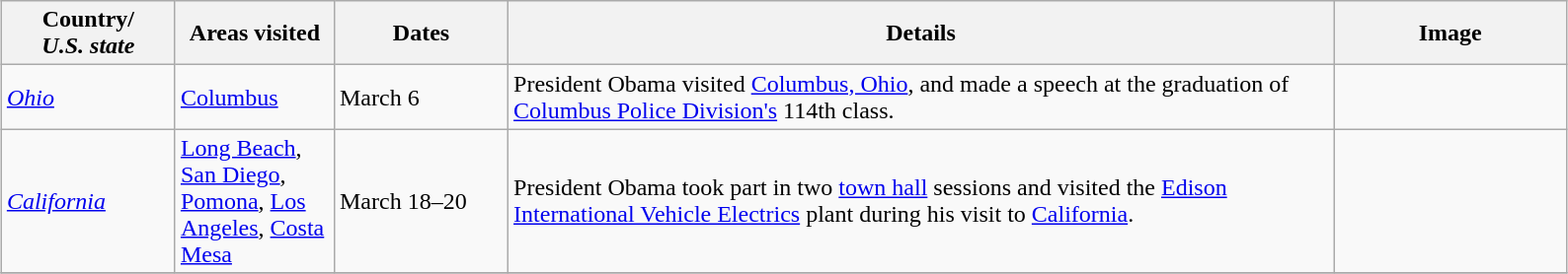<table class="wikitable" style="margin: 1em auto 1em auto">
<tr>
<th width=110>Country/<br><em>U.S. state</em></th>
<th width=100>Areas visited</th>
<th width=110>Dates</th>
<th width=550>Details</th>
<th width=150>Image</th>
</tr>
<tr>
<td> <em><a href='#'>Ohio</a></em></td>
<td><a href='#'>Columbus</a></td>
<td>March 6</td>
<td>President Obama visited <a href='#'>Columbus, Ohio</a>, and made a speech at the graduation of <a href='#'>Columbus Police Division's</a> 114th class.</td>
<td></td>
</tr>
<tr>
<td> <em><a href='#'>California</a></em></td>
<td><a href='#'>Long Beach</a>, <a href='#'>San Diego</a>, <a href='#'>Pomona</a>, <a href='#'>Los Angeles</a>, <a href='#'>Costa Mesa</a></td>
<td>March 18–20</td>
<td>President Obama took part in two <a href='#'>town hall</a> sessions and visited the <a href='#'>Edison International Vehicle Electrics</a> plant during his visit to <a href='#'>California</a>.</td>
<td></td>
</tr>
<tr>
</tr>
</table>
